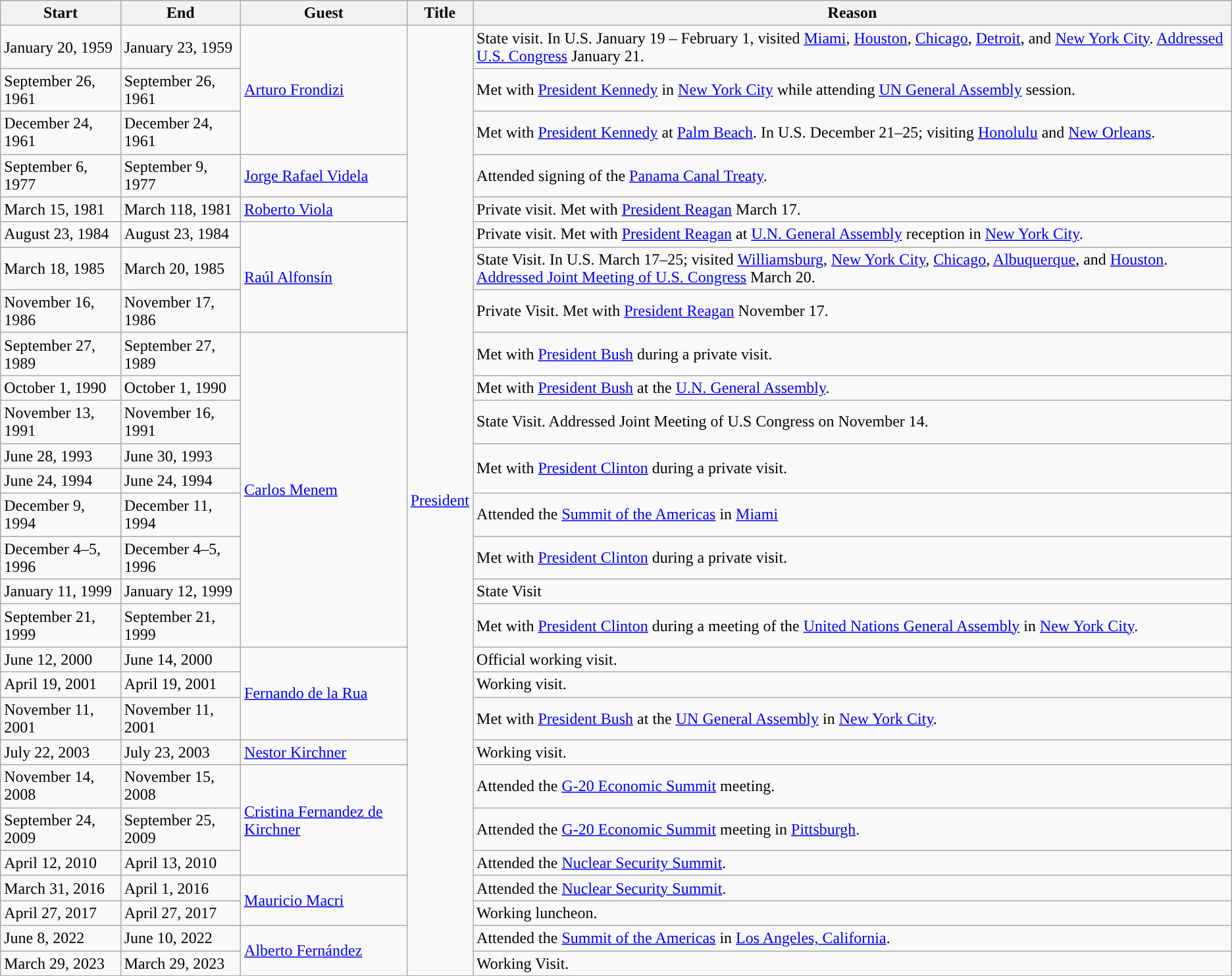<table class="wikitable sortable">
<tr>
<th>Start</th>
<th>End</th>
<th>Guest</th>
<th>Title</th>
<th>Reason</th>
</tr>
<tr>
<td>January 20, 1959</td>
<td>January 23, 1959</td>
<td rowspan=3><a href='#'>Arturo Frondizi</a></td>
<td rowspan=28><a href='#'>President</a></td>
<td>State visit. In U.S. January 19 – February 1, visited <a href='#'>Miami</a>, <a href='#'>Houston</a>, <a href='#'>Chicago</a>, <a href='#'>Detroit</a>, and <a href='#'>New York City</a>. <a href='#'>Addressed U.S. Congress</a> January 21.</td>
</tr>
<tr>
<td>September 26, 1961</td>
<td>September 26, 1961</td>
<td>Met with <a href='#'>President Kennedy</a> in <a href='#'>New York City</a> while attending <a href='#'>UN General Assembly</a> session.</td>
</tr>
<tr>
<td>December 24, 1961</td>
<td>December 24, 1961</td>
<td>Met with <a href='#'>President Kennedy</a> at <a href='#'>Palm Beach</a>. In U.S. December 21–25; visiting <a href='#'>Honolulu</a> and <a href='#'>New Orleans</a>.</td>
</tr>
<tr>
<td>September 6, 1977</td>
<td>September 9, 1977</td>
<td><a href='#'>Jorge Rafael Videla</a></td>
<td>Attended signing of the <a href='#'>Panama Canal Treaty</a>.</td>
</tr>
<tr>
<td>March 15, 1981</td>
<td>March 118, 1981</td>
<td><a href='#'>Roberto Viola</a></td>
<td>Private visit. Met with <a href='#'>President Reagan</a> March 17.</td>
</tr>
<tr>
<td>August 23, 1984</td>
<td>August 23, 1984</td>
<td rowspan=3><a href='#'>Raúl Alfonsín</a></td>
<td>Private visit. Met with <a href='#'>President Reagan</a> at <a href='#'>U.N. General Assembly</a> reception in <a href='#'>New York City</a>.</td>
</tr>
<tr>
<td>March 18, 1985</td>
<td>March 20, 1985</td>
<td>State Visit. In U.S. March 17–25; visited <a href='#'>Williamsburg</a>, <a href='#'>New York City</a>, <a href='#'>Chicago</a>, <a href='#'>Albuquerque</a>, and <a href='#'>Houston</a>. <a href='#'>Addressed Joint Meeting of U.S. Congress</a> March 20.</td>
</tr>
<tr>
<td>November 16, 1986</td>
<td>November 17, 1986</td>
<td>Private Visit. Met with <a href='#'>President Reagan</a> November 17.</td>
</tr>
<tr>
<td>September 27, 1989</td>
<td>September 27, 1989</td>
<td rowspan=9><a href='#'>Carlos Menem</a></td>
<td>Met with <a href='#'>President Bush</a> during a private visit.</td>
</tr>
<tr>
<td>October 1, 1990</td>
<td>October 1, 1990</td>
<td>Met with <a href='#'>President Bush</a> at the <a href='#'>U.N. General Assembly</a>.</td>
</tr>
<tr>
<td>November 13, 1991</td>
<td>November 16, 1991</td>
<td>State Visit. Addressed Joint Meeting of U.S Congress on November 14.</td>
</tr>
<tr>
<td>June 28, 1993</td>
<td>June 30, 1993</td>
<td rowspan=2>Met with <a href='#'>President Clinton</a> during a private visit.</td>
</tr>
<tr>
<td>June 24, 1994</td>
<td>June 24, 1994</td>
</tr>
<tr>
<td>December 9, 1994</td>
<td>December 11, 1994</td>
<td>Attended the <a href='#'>Summit of the Americas</a> in <a href='#'>Miami</a></td>
</tr>
<tr>
<td>December 4–5, 1996</td>
<td>December 4–5, 1996</td>
<td>Met with <a href='#'>President Clinton</a> during a private visit.</td>
</tr>
<tr>
<td>January 11, 1999</td>
<td>January 12, 1999</td>
<td>State Visit</td>
</tr>
<tr>
<td>September 21, 1999</td>
<td>September 21, 1999</td>
<td>Met with <a href='#'>President Clinton</a> during a meeting of the <a href='#'>United Nations General Assembly</a> in <a href='#'>New York City</a>.</td>
</tr>
<tr>
<td>June 12, 2000</td>
<td>June 14, 2000</td>
<td rowspan=3><a href='#'>Fernando de la Rua</a></td>
<td>Official working visit.</td>
</tr>
<tr>
<td>April 19, 2001</td>
<td>April 19, 2001</td>
<td>Working visit.</td>
</tr>
<tr>
<td>November 11, 2001</td>
<td>November 11, 2001</td>
<td>Met with <a href='#'>President Bush</a> at the <a href='#'>UN General Assembly</a> in <a href='#'>New York City</a>.</td>
</tr>
<tr>
<td>July 22, 2003</td>
<td>July 23, 2003</td>
<td><a href='#'>Nestor Kirchner</a></td>
<td>Working visit.</td>
</tr>
<tr>
<td>November 14, 2008</td>
<td>November 15, 2008</td>
<td rowspan=3><a href='#'>Cristina Fernandez de Kirchner</a></td>
<td>Attended the <a href='#'>G-20 Economic Summit</a> meeting.</td>
</tr>
<tr>
<td>September 24, 2009</td>
<td>September 25, 2009</td>
<td>Attended the <a href='#'>G-20 Economic Summit</a> meeting in <a href='#'>Pittsburgh</a>.</td>
</tr>
<tr>
<td>April 12, 2010</td>
<td>April 13, 2010</td>
<td>Attended the <a href='#'>Nuclear Security Summit</a>.</td>
</tr>
<tr>
<td>March 31, 2016</td>
<td>April 1, 2016</td>
<td rowspan=2><a href='#'>Mauricio Macri</a></td>
<td>Attended the <a href='#'>Nuclear Security Summit</a>.</td>
</tr>
<tr>
<td>April 27, 2017</td>
<td>April 27, 2017</td>
<td>Working luncheon.</td>
</tr>
<tr>
<td>June 8, 2022</td>
<td>June 10, 2022</td>
<td rowspan=2><a href='#'>Alberto Fernández</a></td>
<td>Attended the <a href='#'>Summit of the Americas</a> in <a href='#'>Los Angeles, California</a>.</td>
</tr>
<tr>
<td>March 29, 2023</td>
<td>March 29, 2023</td>
<td>Working Visit.</td>
</tr>
</table>
